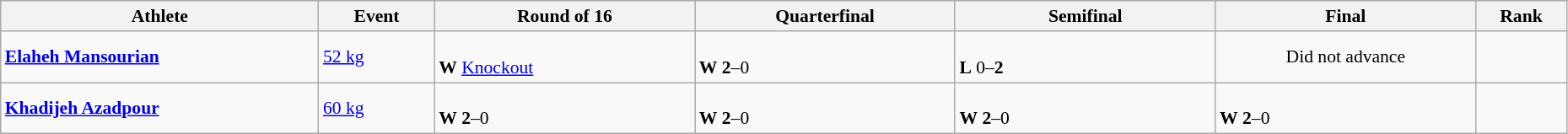<table class="wikitable" width="98%" style="text-align:left; font-size:90%">
<tr>
<th width="11%">Athlete</th>
<th width="4%">Event</th>
<th width="9%">Round of 16</th>
<th width="9%">Quarterfinal</th>
<th width="9%">Semifinal</th>
<th width="9%">Final</th>
<th width="3%">Rank</th>
</tr>
<tr>
<td><strong><a href='#'>Elaheh Mansourian</a></strong></td>
<td><a href='#'>52 kg</a></td>
<td><br><strong>W</strong> <a href='#'>Knockout</a></td>
<td><br><strong>W</strong> <strong>2</strong>–0</td>
<td><br><strong>L</strong> 0–<strong>2</strong></td>
<td align=center>Did not advance</td>
<td align=center></td>
</tr>
<tr>
<td><strong><a href='#'>Khadijeh Azadpour</a></strong></td>
<td><a href='#'>60 kg</a></td>
<td><br><strong>W</strong> <strong>2</strong>–0</td>
<td><br><strong>W</strong> <strong>2</strong>–0</td>
<td><br><strong>W</strong> <strong>2</strong>–0</td>
<td><br><strong>W</strong> <strong>2</strong>–0</td>
<td align=center></td>
</tr>
</table>
